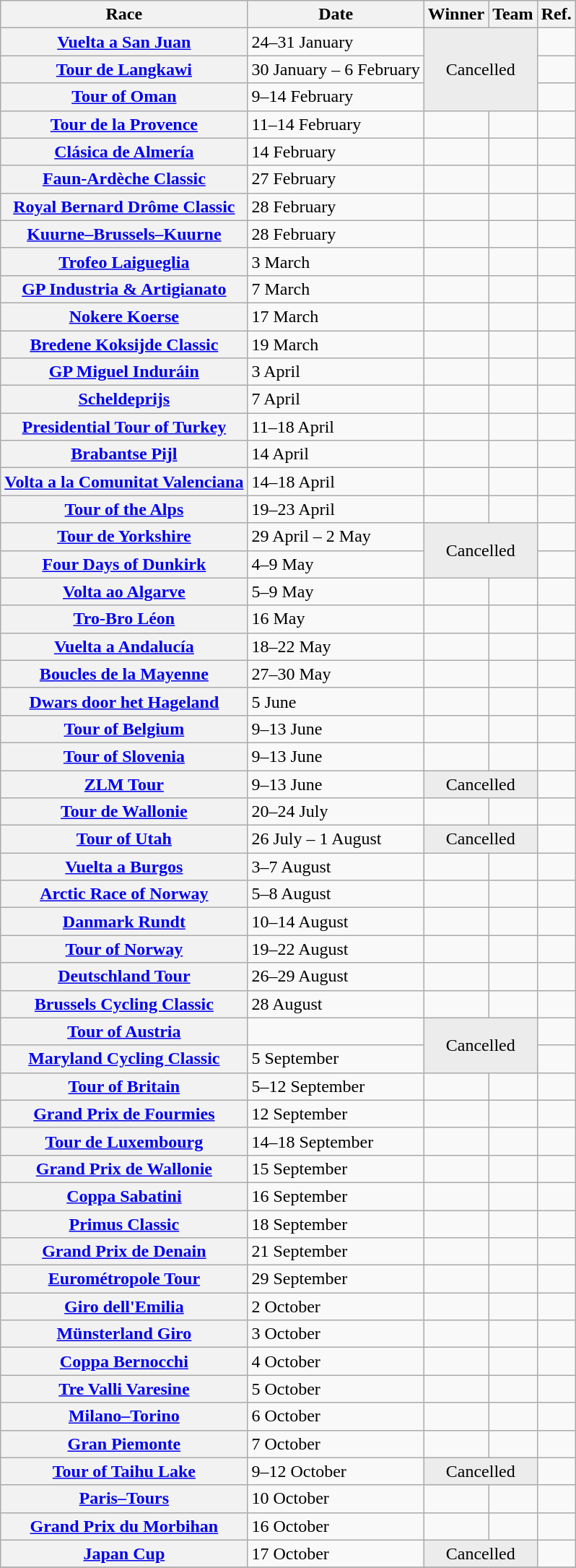<table class="wikitable plainrowheaders">
<tr>
<th scope="col">Race</th>
<th scope="col">Date</th>
<th scope="col">Winner</th>
<th scope="col">Team</th>
<th scope="col">Ref.</th>
</tr>
<tr>
<th scope="row"> <a href='#'>Vuelta a San Juan</a></th>
<td>24–31 January</td>
<td bgcolor="#ececec" rowspan="3" colspan="2" align="center"><span>Cancelled</span></td>
<td align="center"></td>
</tr>
<tr>
<th scope="row"> <a href='#'>Tour de Langkawi</a></th>
<td>30 January – 6 February</td>
<td align="center"></td>
</tr>
<tr>
<th scope="row"> <a href='#'>Tour of Oman</a></th>
<td>9–14 February</td>
<td align="center"></td>
</tr>
<tr>
<th scope="row"> <a href='#'>Tour de la Provence</a></th>
<td>11–14 February</td>
<td></td>
<td></td>
<td align="center"></td>
</tr>
<tr>
<th scope="row"> <a href='#'>Clásica de Almería</a></th>
<td>14 February</td>
<td></td>
<td></td>
<td align="center"></td>
</tr>
<tr>
<th scope="row"> <a href='#'>Faun-Ardèche Classic</a></th>
<td>27 February</td>
<td></td>
<td></td>
<td align="center"></td>
</tr>
<tr>
<th scope="row"> <a href='#'>Royal Bernard Drôme Classic</a></th>
<td>28 February</td>
<td></td>
<td></td>
<td align="center"></td>
</tr>
<tr>
<th scope="row"> <a href='#'>Kuurne–Brussels–Kuurne</a></th>
<td>28 February</td>
<td></td>
<td></td>
<td align="center"></td>
</tr>
<tr>
<th scope="row"> <a href='#'>Trofeo Laigueglia</a></th>
<td>3 March</td>
<td></td>
<td></td>
<td align="center"></td>
</tr>
<tr>
<th scope="row"> <a href='#'>GP Industria & Artigianato</a></th>
<td>7 March</td>
<td></td>
<td></td>
<td align="center"></td>
</tr>
<tr>
<th scope="row"> <a href='#'>Nokere Koerse</a></th>
<td>17 March</td>
<td></td>
<td></td>
<td align="center"></td>
</tr>
<tr>
<th scope="row"> <a href='#'>Bredene Koksijde Classic</a></th>
<td>19 March</td>
<td></td>
<td></td>
<td align="center"></td>
</tr>
<tr>
<th scope="row"> <a href='#'>GP Miguel Induráin</a></th>
<td>3 April</td>
<td></td>
<td></td>
<td align="center"></td>
</tr>
<tr>
<th scope="row"> <a href='#'>Scheldeprijs</a></th>
<td>7 April</td>
<td></td>
<td></td>
<td align="center"></td>
</tr>
<tr>
<th scope="row"> <a href='#'>Presidential Tour of Turkey</a></th>
<td>11–18 April</td>
<td></td>
<td></td>
<td align="center"></td>
</tr>
<tr>
<th scope="row"> <a href='#'>Brabantse Pijl</a></th>
<td>14 April</td>
<td></td>
<td></td>
<td align="center"></td>
</tr>
<tr>
<th scope="row"> <a href='#'>Volta a la Comunitat Valenciana</a></th>
<td>14–18 April</td>
<td></td>
<td></td>
<td align="center"></td>
</tr>
<tr>
<th scope="row"> <a href='#'>Tour of the Alps</a></th>
<td>19–23 April</td>
<td></td>
<td></td>
<td align="center"></td>
</tr>
<tr>
<th scope="row"> <a href='#'>Tour de Yorkshire</a></th>
<td>29 April – 2 May</td>
<td bgcolor="#ececec" rowspan="2" colspan="2" align="center"><span>Cancelled</span></td>
<td align="center"></td>
</tr>
<tr>
<th scope="row"> <a href='#'>Four Days of Dunkirk</a></th>
<td>4–9 May</td>
<td align="center"></td>
</tr>
<tr>
<th scope="row"> <a href='#'>Volta ao Algarve</a></th>
<td>5–9 May</td>
<td></td>
<td></td>
<td align="center"></td>
</tr>
<tr>
<th scope="row"> <a href='#'>Tro-Bro Léon</a></th>
<td>16 May</td>
<td></td>
<td></td>
<td align="center"></td>
</tr>
<tr>
<th scope="row"> <a href='#'>Vuelta a Andalucía</a></th>
<td>18–22 May</td>
<td></td>
<td></td>
<td align="center"></td>
</tr>
<tr>
<th scope="row"> <a href='#'>Boucles de la Mayenne</a></th>
<td>27–30 May</td>
<td></td>
<td></td>
<td align="center"></td>
</tr>
<tr>
<th scope="row"> <a href='#'>Dwars door het Hageland</a></th>
<td>5 June</td>
<td></td>
<td></td>
<td align="center"></td>
</tr>
<tr>
<th scope="row"> <a href='#'>Tour of Belgium</a></th>
<td>9–13 June</td>
<td></td>
<td></td>
<td align="center"></td>
</tr>
<tr>
<th scope="row"> <a href='#'>Tour of Slovenia</a></th>
<td>9–13 June</td>
<td></td>
<td></td>
<td align="center"></td>
</tr>
<tr>
<th scope="row"> <a href='#'>ZLM Tour</a></th>
<td>9–13 June</td>
<td bgcolor="#ececec" colspan="2" align="center"><span>Cancelled</span></td>
<td align="center"></td>
</tr>
<tr>
<th scope="row"> <a href='#'>Tour de Wallonie</a></th>
<td>20–24 July</td>
<td></td>
<td></td>
<td align="center"></td>
</tr>
<tr>
<th scope="row"> <a href='#'>Tour of Utah</a></th>
<td>26 July – 1 August</td>
<td bgcolor="#ececec" colspan="2" align="center"><span>Cancelled</span></td>
<td align="center"></td>
</tr>
<tr>
<th scope="row"> <a href='#'>Vuelta a Burgos</a></th>
<td>3–7 August</td>
<td></td>
<td></td>
<td align="center"></td>
</tr>
<tr>
<th scope="row"> <a href='#'>Arctic Race of Norway</a></th>
<td>5–8 August</td>
<td></td>
<td></td>
<td align="center"></td>
</tr>
<tr>
<th scope="row"> <a href='#'>Danmark Rundt</a></th>
<td>10–14 August</td>
<td></td>
<td></td>
<td align="center"></td>
</tr>
<tr>
<th scope="row"> <a href='#'>Tour of Norway</a></th>
<td>19–22 August</td>
<td></td>
<td></td>
<td align="center"></td>
</tr>
<tr>
<th scope="row"> <a href='#'>Deutschland Tour</a></th>
<td>26–29 August</td>
<td></td>
<td></td>
<td align="center"></td>
</tr>
<tr>
<th scope="row"> <a href='#'>Brussels Cycling Classic</a></th>
<td>28 August</td>
<td></td>
<td></td>
<td align="center"></td>
</tr>
<tr>
<th scope="row"> <a href='#'>Tour of Austria</a></th>
<td></td>
<td bgcolor="#ececec" rowspan="2" colspan="2" align="center"><span>Cancelled</span></td>
<td align="center"></td>
</tr>
<tr>
<th scope="row"> <a href='#'>Maryland Cycling Classic</a></th>
<td>5 September</td>
<td align="center"></td>
</tr>
<tr>
<th scope="row"> <a href='#'>Tour of Britain</a></th>
<td>5–12 September</td>
<td></td>
<td></td>
<td align="center"></td>
</tr>
<tr>
<th scope="row"> <a href='#'>Grand Prix de Fourmies</a></th>
<td>12 September</td>
<td></td>
<td></td>
<td align="center"></td>
</tr>
<tr>
<th scope="row"> <a href='#'>Tour de Luxembourg</a></th>
<td>14–18 September</td>
<td></td>
<td></td>
<td align="center"></td>
</tr>
<tr>
<th scope="row"> <a href='#'>Grand Prix de Wallonie</a></th>
<td>15 September</td>
<td></td>
<td></td>
<td align="center"></td>
</tr>
<tr>
<th scope="row"> <a href='#'>Coppa Sabatini</a></th>
<td>16 September</td>
<td></td>
<td></td>
<td align="center"></td>
</tr>
<tr>
<th scope="row"> <a href='#'>Primus Classic</a></th>
<td>18 September</td>
<td></td>
<td></td>
<td align="center"></td>
</tr>
<tr>
<th scope="row"> <a href='#'>Grand Prix de Denain</a></th>
<td>21 September</td>
<td></td>
<td></td>
<td align="center"></td>
</tr>
<tr>
<th scope="row"> <a href='#'>Eurométropole Tour</a></th>
<td>29 September</td>
<td></td>
<td></td>
<td align="center"></td>
</tr>
<tr>
<th scope="row"> <a href='#'>Giro dell'Emilia</a></th>
<td>2 October</td>
<td></td>
<td></td>
<td align="center"></td>
</tr>
<tr>
<th scope="row"> <a href='#'>Münsterland Giro</a></th>
<td>3 October</td>
<td></td>
<td></td>
<td align="center"></td>
</tr>
<tr>
<th scope="row"> <a href='#'>Coppa Bernocchi</a></th>
<td>4 October</td>
<td></td>
<td></td>
<td align="center"></td>
</tr>
<tr>
<th scope="row"> <a href='#'>Tre Valli Varesine</a></th>
<td>5 October</td>
<td></td>
<td></td>
<td align="center"></td>
</tr>
<tr>
<th scope="row"> <a href='#'>Milano–Torino</a></th>
<td>6 October</td>
<td></td>
<td></td>
<td align="center"></td>
</tr>
<tr>
<th scope="row"> <a href='#'>Gran Piemonte</a></th>
<td>7 October</td>
<td></td>
<td></td>
<td align="center"></td>
</tr>
<tr>
<th scope="row"> <a href='#'>Tour of Taihu Lake</a></th>
<td>9–12 October</td>
<td bgcolor="#ececec" colspan="2" align="center"><span>Cancelled</span></td>
<td align="center"></td>
</tr>
<tr>
<th scope="row"> <a href='#'>Paris–Tours</a></th>
<td>10 October</td>
<td></td>
<td></td>
<td align="center"></td>
</tr>
<tr>
<th scope="row"> <a href='#'>Grand Prix du Morbihan</a></th>
<td>16 October</td>
<td></td>
<td></td>
<td align="center"></td>
</tr>
<tr>
<th scope="row"> <a href='#'>Japan Cup</a></th>
<td>17 October</td>
<td bgcolor="#ececec" colspan="2" align="center"><span>Cancelled</span></td>
<td align="center"></td>
</tr>
<tr>
</tr>
</table>
